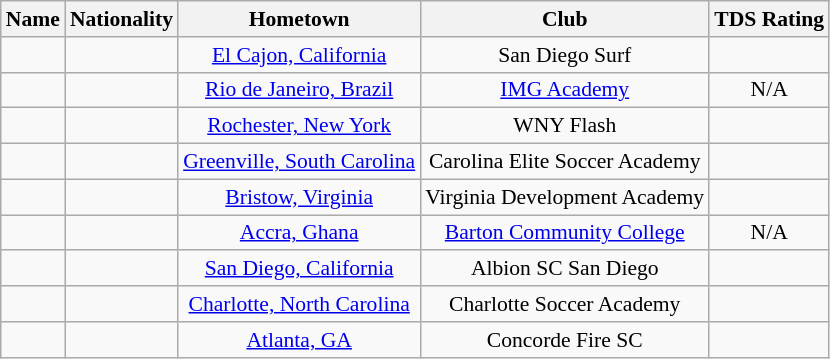<table class="wikitable" style="font-size:90%; text-align: center;" border="1">
<tr>
<th>Name</th>
<th>Nationality</th>
<th>Hometown</th>
<th>Club</th>
<th>TDS Rating</th>
</tr>
<tr>
<td></td>
<td></td>
<td><a href='#'>El Cajon, California</a></td>
<td>San Diego Surf</td>
<td></td>
</tr>
<tr>
<td></td>
<td></td>
<td><a href='#'>Rio de Janeiro, Brazil</a></td>
<td><a href='#'>IMG Academy</a></td>
<td>N/A</td>
</tr>
<tr>
<td></td>
<td></td>
<td><a href='#'>Rochester, New York</a></td>
<td>WNY Flash</td>
<td></td>
</tr>
<tr>
<td></td>
<td></td>
<td><a href='#'>Greenville, South Carolina</a></td>
<td>Carolina Elite Soccer Academy</td>
<td></td>
</tr>
<tr>
<td></td>
<td></td>
<td><a href='#'>Bristow, Virginia</a></td>
<td>Virginia Development Academy</td>
<td></td>
</tr>
<tr>
<td></td>
<td></td>
<td><a href='#'>Accra, Ghana</a></td>
<td><a href='#'>Barton Community College</a></td>
<td>N/A</td>
</tr>
<tr>
<td></td>
<td></td>
<td><a href='#'>San Diego, California</a></td>
<td>Albion SC San Diego</td>
<td></td>
</tr>
<tr>
<td></td>
<td></td>
<td><a href='#'>Charlotte, North Carolina</a></td>
<td>Charlotte Soccer Academy</td>
<td></td>
</tr>
<tr>
<td></td>
<td></td>
<td><a href='#'>Atlanta, GA</a></td>
<td>Concorde Fire SC</td>
<td></td>
</tr>
</table>
